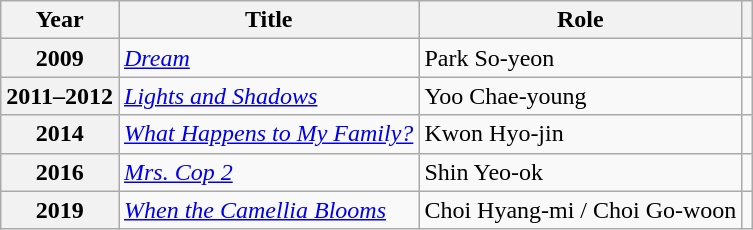<table class="wikitable sortable plainrowheaders">
<tr>
<th>Year</th>
<th>Title</th>
<th>Role</th>
<th scope="col" class="unsortable"></th>
</tr>
<tr>
<th scope="row">2009</th>
<td><em><a href='#'>Dream</a></em></td>
<td>Park So-yeon</td>
<td></td>
</tr>
<tr>
<th scope="row">2011–2012</th>
<td><em><a href='#'>Lights and Shadows</a></em></td>
<td>Yoo Chae-young</td>
<td></td>
</tr>
<tr>
<th scope="row">2014</th>
<td><em><a href='#'>What Happens to My Family?</a></em></td>
<td>Kwon Hyo-jin</td>
<td></td>
</tr>
<tr>
<th scope="row">2016</th>
<td><em><a href='#'>Mrs. Cop 2</a></em></td>
<td>Shin Yeo-ok</td>
<td></td>
</tr>
<tr>
<th scope="row">2019</th>
<td><em><a href='#'>When the Camellia Blooms</a></em></td>
<td>Choi Hyang-mi / Choi Go-woon</td>
<td></td>
</tr>
</table>
